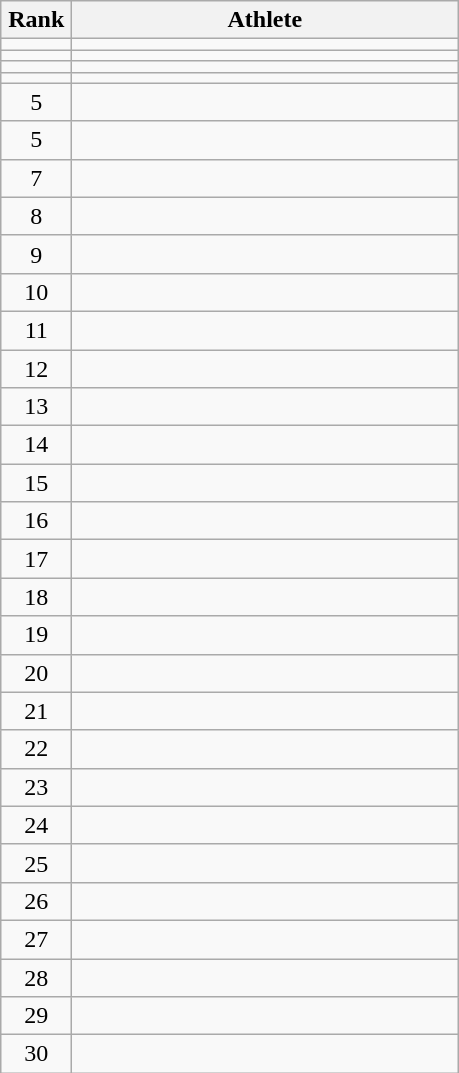<table class="wikitable" style="text-align: center;">
<tr>
<th width=40>Rank</th>
<th width=250>Athlete</th>
</tr>
<tr>
<td></td>
<td align="left"></td>
</tr>
<tr>
<td></td>
<td align="left"></td>
</tr>
<tr>
<td></td>
<td align="left"></td>
</tr>
<tr>
<td></td>
<td align="left"></td>
</tr>
<tr>
<td>5</td>
<td align="left"></td>
</tr>
<tr>
<td>5</td>
<td align="left"></td>
</tr>
<tr>
<td>7</td>
<td align="left"></td>
</tr>
<tr>
<td>8</td>
<td align="left"></td>
</tr>
<tr>
<td>9</td>
<td align="left"></td>
</tr>
<tr>
<td>10</td>
<td align="left"></td>
</tr>
<tr>
<td>11</td>
<td align="left"></td>
</tr>
<tr>
<td>12</td>
<td align="left"></td>
</tr>
<tr>
<td>13</td>
<td align="left"></td>
</tr>
<tr>
<td>14</td>
<td align="left"></td>
</tr>
<tr>
<td>15</td>
<td align="left"></td>
</tr>
<tr>
<td>16</td>
<td align="left"></td>
</tr>
<tr>
<td>17</td>
<td align="left"></td>
</tr>
<tr>
<td>18</td>
<td align="left"></td>
</tr>
<tr>
<td>19</td>
<td align="left"></td>
</tr>
<tr>
<td>20</td>
<td align="left"></td>
</tr>
<tr>
<td>21</td>
<td align="left"></td>
</tr>
<tr>
<td>22</td>
<td align="left"></td>
</tr>
<tr>
<td>23</td>
<td align="left"></td>
</tr>
<tr>
<td>24</td>
<td align="left"></td>
</tr>
<tr>
<td>25</td>
<td align="left"></td>
</tr>
<tr>
<td>26</td>
<td align="left"></td>
</tr>
<tr>
<td>27</td>
<td align="left"></td>
</tr>
<tr>
<td>28</td>
<td align="left"></td>
</tr>
<tr>
<td>29</td>
<td align="left"></td>
</tr>
<tr>
<td>30</td>
<td align="left"></td>
</tr>
</table>
